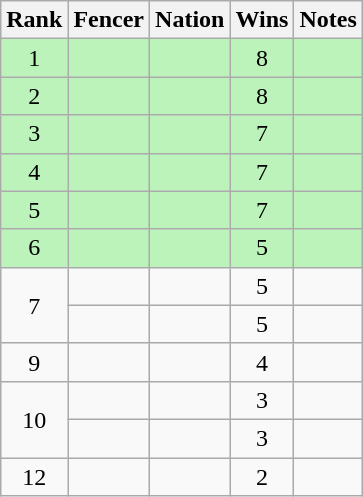<table class="wikitable sortable" style="text-align:center">
<tr>
<th>Rank</th>
<th>Fencer</th>
<th>Nation</th>
<th>Wins</th>
<th>Notes</th>
</tr>
<tr style="background:#bbf3bb;">
<td>1</td>
<td align=left></td>
<td align=left></td>
<td>8</td>
<td></td>
</tr>
<tr style="background:#bbf3bb;">
<td>2</td>
<td align=left></td>
<td align=left></td>
<td>8</td>
<td></td>
</tr>
<tr style="background:#bbf3bb;">
<td>3</td>
<td align=left></td>
<td align=left></td>
<td>7</td>
<td></td>
</tr>
<tr style="background:#bbf3bb;">
<td>4</td>
<td align=left></td>
<td align=left></td>
<td>7</td>
<td></td>
</tr>
<tr style="background:#bbf3bb;">
<td>5</td>
<td align=left></td>
<td align=left></td>
<td>7</td>
<td></td>
</tr>
<tr style="background:#bbf3bb;">
<td>6</td>
<td align=left></td>
<td align=left></td>
<td>5</td>
<td></td>
</tr>
<tr>
<td rowspan=2>7</td>
<td align=left></td>
<td align=left></td>
<td>5</td>
<td></td>
</tr>
<tr>
<td align=left></td>
<td align=left></td>
<td>5</td>
<td></td>
</tr>
<tr>
<td>9</td>
<td align=left></td>
<td align=left></td>
<td>4</td>
<td></td>
</tr>
<tr>
<td rowspan=2>10</td>
<td align=left></td>
<td align=left></td>
<td>3</td>
<td></td>
</tr>
<tr>
<td align=left></td>
<td align=left></td>
<td>3</td>
<td></td>
</tr>
<tr>
<td>12</td>
<td align=left></td>
<td align=left></td>
<td>2</td>
<td></td>
</tr>
</table>
